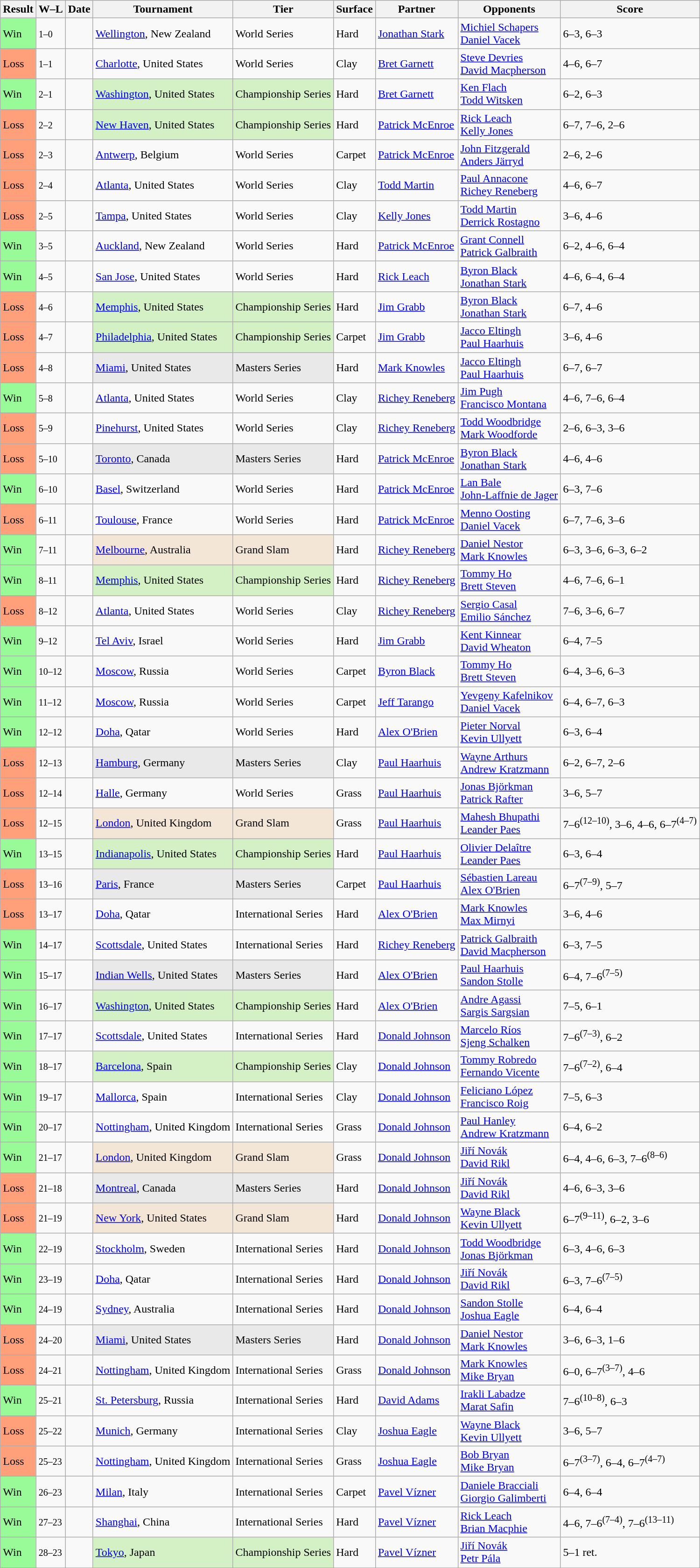<table class="sortable wikitable">
<tr>
<th>Result</th>
<th class="unsortable">W–L</th>
<th>Date</th>
<th>Tournament</th>
<th>Tier</th>
<th>Surface</th>
<th>Partner</th>
<th>Opponents</th>
<th class="unsortable">Score</th>
</tr>
<tr>
<td style="background:#98fb98;">Win</td>
<td><small>1–0</small></td>
<td><a href='#'></a></td>
<td><a href='#'>Wellington</a>, New Zealand</td>
<td>World Series</td>
<td>Hard</td>
<td> <a href='#'>Jonathan Stark</a></td>
<td> <a href='#'>Michiel Schapers</a> <br>  <a href='#'>Daniel Vacek</a></td>
<td>6–3, 6–3</td>
</tr>
<tr>
<td style="background:#ffa07a;">Loss</td>
<td><small>1–1</small></td>
<td><a href='#'></a></td>
<td><a href='#'>Charlotte</a>, United States</td>
<td>World Series</td>
<td>Clay</td>
<td> <a href='#'>Bret Garnett</a></td>
<td> <a href='#'>Steve Devries</a> <br>  <a href='#'>David Macpherson</a></td>
<td>4–6, 6–7</td>
</tr>
<tr>
<td style="background:#98fb98;">Win</td>
<td><small>2–1</small></td>
<td><a href='#'></a></td>
<td style="background:#d4f1c5;"><a href='#'>Washington</a>, United States</td>
<td style="background:#d4f1c5;">Championship Series</td>
<td>Hard</td>
<td> <a href='#'>Bret Garnett</a></td>
<td> <a href='#'>Ken Flach</a><br> <a href='#'>Todd Witsken</a></td>
<td>6–2, 6–3</td>
</tr>
<tr>
<td style="background:#ffa07a;">Loss</td>
<td><small>2–2</small></td>
<td><a href='#'></a></td>
<td style="background:#d4f1c5;"><a href='#'>New Haven</a>, United States</td>
<td style="background:#d4f1c5;">Championship Series</td>
<td>Hard</td>
<td> <a href='#'>Patrick McEnroe</a></td>
<td> <a href='#'>Rick Leach</a><br> <a href='#'>Kelly Jones</a></td>
<td>6–7, 7–6, 2–6</td>
</tr>
<tr>
<td style="background:#ffa07a;">Loss</td>
<td><small>2–3</small></td>
<td><a href='#'></a></td>
<td><a href='#'>Antwerp</a>, Belgium</td>
<td>World Series</td>
<td>Carpet</td>
<td> <a href='#'>Patrick McEnroe</a></td>
<td> <a href='#'>John Fitzgerald</a> <br>  <a href='#'>Anders Järryd</a></td>
<td>2–6, 2–6</td>
</tr>
<tr>
<td style="background:#ffa07a;">Loss</td>
<td><small>2–4</small></td>
<td><a href='#'></a></td>
<td><a href='#'>Atlanta</a>, United States</td>
<td>World Series</td>
<td>Clay</td>
<td> <a href='#'>Todd Martin</a></td>
<td> <a href='#'>Paul Annacone</a> <br>  <a href='#'>Richey Reneberg</a></td>
<td>4–6, 6–7</td>
</tr>
<tr>
<td style="background:#ffa07a;">Loss</td>
<td><small>2–5</small></td>
<td><a href='#'></a></td>
<td><a href='#'>Tampa</a>, United States</td>
<td>World Series</td>
<td>Clay</td>
<td> <a href='#'>Kelly Jones</a></td>
<td> <a href='#'>Todd Martin</a> <br>  <a href='#'>Derrick Rostagno</a></td>
<td>3–6, 4–6</td>
</tr>
<tr>
<td style="background:#98fb98;">Win</td>
<td><small>3–5</small></td>
<td><a href='#'></a></td>
<td><a href='#'>Auckland</a>, New Zealand</td>
<td>World Series</td>
<td>Hard</td>
<td> <a href='#'>Patrick McEnroe</a></td>
<td> <a href='#'>Grant Connell</a> <br>  <a href='#'>Patrick Galbraith</a></td>
<td>6–2, 4–6, 6–4</td>
</tr>
<tr>
<td style="background:#98fb98;">Win</td>
<td><small>4–5</small></td>
<td><a href='#'></a></td>
<td><a href='#'>San Jose</a>, United States</td>
<td>World Series</td>
<td>Hard</td>
<td> <a href='#'>Rick Leach</a></td>
<td> <a href='#'>Byron Black</a> <br>  <a href='#'>Jonathan Stark</a></td>
<td>4–6, 6–4, 6–4</td>
</tr>
<tr>
<td style="background:#ffa07a;">Loss</td>
<td><small>4–6</small></td>
<td><a href='#'></a></td>
<td style="background:#d4f1c5;"><a href='#'>Memphis</a>, United States</td>
<td style="background:#d4f1c5;">Championship Series</td>
<td>Hard</td>
<td> <a href='#'>Jim Grabb</a></td>
<td> <a href='#'>Byron Black</a> <br>  <a href='#'>Jonathan Stark</a></td>
<td>6–7, 4–6</td>
</tr>
<tr>
<td style="background:#ffa07a;">Loss</td>
<td><small>4–7</small></td>
<td><a href='#'></a></td>
<td style="background:#d4f1c5;"><a href='#'>Philadelphia</a>, United States</td>
<td style="background:#d4f1c5;">Championship Series</td>
<td>Carpet</td>
<td> <a href='#'>Jim Grabb</a></td>
<td> <a href='#'>Jacco Eltingh</a> <br>  <a href='#'>Paul Haarhuis</a></td>
<td>3–6, 4–6</td>
</tr>
<tr>
<td style="background:#ffa07a;">Loss</td>
<td><small>4–8</small></td>
<td><a href='#'></a></td>
<td style="background:#e9e9e9;"><a href='#'>Miami</a>, United States</td>
<td style="background:#e9e9e9;">Masters Series</td>
<td>Hard</td>
<td> <a href='#'>Mark Knowles</a></td>
<td> <a href='#'>Jacco Eltingh</a> <br>  <a href='#'>Paul Haarhuis</a></td>
<td>6–7, 6–7</td>
</tr>
<tr>
<td style="background:#98fb98;">Win</td>
<td><small>5–8</small></td>
<td><a href='#'></a></td>
<td><a href='#'>Atlanta</a>, United States</td>
<td>World Series</td>
<td>Clay</td>
<td> <a href='#'>Richey Reneberg</a></td>
<td> <a href='#'>Jim Pugh</a> <br>  <a href='#'>Francisco Montana</a></td>
<td>4–6, 7–6, 6–4</td>
</tr>
<tr>
<td style="background:#ffa07a;">Loss</td>
<td><small>5–9</small></td>
<td><a href='#'></a></td>
<td><a href='#'>Pinehurst</a>, United States</td>
<td>World Series</td>
<td>Clay</td>
<td> <a href='#'>Richey Reneberg</a></td>
<td> <a href='#'>Todd Woodbridge</a> <br>  <a href='#'>Mark Woodforde</a></td>
<td>2–6, 6–3, 3–6</td>
</tr>
<tr>
<td style="background:#ffa07a;">Loss</td>
<td><small>5–10</small></td>
<td><a href='#'></a></td>
<td style="background:#e9e9e9;"><a href='#'>Toronto</a>, Canada</td>
<td style="background:#e9e9e9;">Masters Series</td>
<td>Hard</td>
<td> <a href='#'>Patrick McEnroe</a></td>
<td> <a href='#'>Byron Black</a> <br>  <a href='#'>Jonathan Stark</a></td>
<td>4–6, 4–6</td>
</tr>
<tr>
<td style="background:#98fb98;">Win</td>
<td><small>6–10</small></td>
<td><a href='#'></a></td>
<td><a href='#'>Basel</a>, Switzerland</td>
<td>World Series</td>
<td>Hard</td>
<td> <a href='#'>Patrick McEnroe</a></td>
<td> <a href='#'>Lan Bale</a> <br>  <a href='#'>John-Laffnie de Jager</a></td>
<td>6–3, 7–6</td>
</tr>
<tr>
<td style="background:#ffa07a;">Loss</td>
<td><small>6–11</small></td>
<td><a href='#'></a></td>
<td><a href='#'>Toulouse</a>, France</td>
<td>World Series</td>
<td>Hard</td>
<td> <a href='#'>Patrick McEnroe</a></td>
<td> <a href='#'>Menno Oosting</a> <br>  <a href='#'>Daniel Vacek</a></td>
<td>6–7, 7–6, 3–6</td>
</tr>
<tr>
<td style="background:#98fb98;">Win</td>
<td><small>7–11</small></td>
<td><a href='#'></a></td>
<td style="background:#f3e6d7;"><a href='#'>Melbourne</a>, Australia</td>
<td style="background:#f3e6d7;">Grand Slam</td>
<td>Hard</td>
<td> <a href='#'>Richey Reneberg</a></td>
<td> <a href='#'>Daniel Nestor</a> <br>  <a href='#'>Mark Knowles</a></td>
<td>6–3, 3–6, 6–3, 6–2</td>
</tr>
<tr>
<td style="background:#98fb98;">Win</td>
<td><small>8–11</small></td>
<td><a href='#'></a></td>
<td style="background:#d4f1c5;"><a href='#'>Memphis</a>, United States</td>
<td style="background:#d4f1c5;">Championship Series</td>
<td>Hard</td>
<td> <a href='#'>Richey Reneberg</a></td>
<td> <a href='#'>Tommy Ho</a> <br>  <a href='#'>Brett Steven</a></td>
<td>4–6, 7–6, 6–1</td>
</tr>
<tr>
<td style="background:#ffa07a;">Loss</td>
<td><small>8–12</small></td>
<td><a href='#'></a></td>
<td><a href='#'>Atlanta</a>, United States</td>
<td>World Series</td>
<td>Clay</td>
<td> <a href='#'>Richey Reneberg</a></td>
<td> <a href='#'>Sergio Casal</a> <br>  <a href='#'>Emilio Sánchez</a></td>
<td>7–6, 3–6, 6–7</td>
</tr>
<tr>
<td style="background:#98fb98;">Win</td>
<td><small>9–12</small></td>
<td><a href='#'></a></td>
<td><a href='#'>Tel Aviv</a>, Israel</td>
<td>World Series</td>
<td>Hard</td>
<td> <a href='#'>Jim Grabb</a></td>
<td> <a href='#'>Kent Kinnear</a> <br>  <a href='#'>David Wheaton</a></td>
<td>6–4, 7–5</td>
</tr>
<tr>
<td style="background:#98fb98;">Win</td>
<td><small>10–12</small></td>
<td><a href='#'></a></td>
<td><a href='#'>Moscow</a>, Russia</td>
<td>World Series</td>
<td>Carpet</td>
<td> <a href='#'>Byron Black</a></td>
<td> <a href='#'>Tommy Ho</a> <br>  <a href='#'>Brett Steven</a></td>
<td>6–4, 3–6, 6–3</td>
</tr>
<tr>
<td style="background:#98fb98;">Win</td>
<td><small>11–12</small></td>
<td><a href='#'></a></td>
<td><a href='#'>Moscow</a>, Russia</td>
<td>World Series</td>
<td>Carpet</td>
<td> <a href='#'>Jeff Tarango</a></td>
<td> <a href='#'>Yevgeny Kafelnikov</a> <br>  <a href='#'>Daniel Vacek</a></td>
<td>6–4, 6–7, 6–3</td>
</tr>
<tr>
<td style="background:#98fb98;">Win</td>
<td><small>12–12</small></td>
<td><a href='#'></a></td>
<td><a href='#'>Doha</a>, Qatar</td>
<td>World Series</td>
<td>Hard</td>
<td> <a href='#'>Alex O'Brien</a></td>
<td> <a href='#'>Pieter Norval</a> <br>  <a href='#'>Kevin Ullyett</a></td>
<td>6–3, 6–4</td>
</tr>
<tr>
<td style="background:#ffa07a;">Loss</td>
<td><small>12–13</small></td>
<td><a href='#'></a></td>
<td style="background:#e9e9e9;"><a href='#'>Hamburg</a>, Germany</td>
<td style="background:#e9e9e9;">Masters Series</td>
<td>Clay</td>
<td> <a href='#'>Paul Haarhuis</a></td>
<td> <a href='#'>Wayne Arthurs</a> <br>  <a href='#'>Andrew Kratzmann</a></td>
<td>6–2, 6–7, 2–6</td>
</tr>
<tr>
<td style="background:#ffa07a;">Loss</td>
<td><small>12–14</small></td>
<td><a href='#'></a></td>
<td><a href='#'>Halle</a>, Germany</td>
<td>World Series</td>
<td>Grass</td>
<td> <a href='#'>Paul Haarhuis</a></td>
<td> <a href='#'>Jonas Björkman</a> <br>  <a href='#'>Patrick Rafter</a></td>
<td>3–6, 5–7</td>
</tr>
<tr>
<td style="background:#ffa07a;">Loss</td>
<td><small>12–15</small></td>
<td><a href='#'></a></td>
<td style="background:#f3e6d7;"><a href='#'>London</a>, United Kingdom</td>
<td style="background:#f3e6d7;">Grand Slam</td>
<td>Grass</td>
<td> <a href='#'>Paul Haarhuis</a></td>
<td> <a href='#'>Mahesh Bhupathi</a> <br>  <a href='#'>Leander Paes</a></td>
<td>7–6<sup>(12–10)</sup>, 3–6, 4–6, 6–7<sup>(4–7)</sup></td>
</tr>
<tr>
<td style="background:#98fb98;">Win</td>
<td><small>13–15</small></td>
<td><a href='#'></a></td>
<td style="background:#d4f1c5;"><a href='#'>Indianapolis</a>, United States</td>
<td style="background:#d4f1c5;">Championship Series</td>
<td>Hard</td>
<td> <a href='#'>Paul Haarhuis</a></td>
<td> <a href='#'>Olivier Delaître</a> <br>  <a href='#'>Leander Paes</a></td>
<td>6–3, 6–4</td>
</tr>
<tr>
<td style="background:#ffa07a;">Loss</td>
<td><small>13–16</small></td>
<td><a href='#'></a></td>
<td style="background:#e9e9e9;"><a href='#'>Paris</a>, France</td>
<td style="background:#e9e9e9;">Masters Series</td>
<td>Carpet</td>
<td> <a href='#'>Paul Haarhuis</a></td>
<td> <a href='#'>Sébastien Lareau</a> <br>  <a href='#'>Alex O'Brien</a></td>
<td>6–7<sup>(7–9)</sup>, 5–7</td>
</tr>
<tr>
<td style="background:#ffa07a;">Loss</td>
<td><small>13–17</small></td>
<td><a href='#'></a></td>
<td><a href='#'>Doha</a>, Qatar</td>
<td>International Series</td>
<td>Hard</td>
<td> <a href='#'>Alex O'Brien</a></td>
<td> <a href='#'>Mark Knowles</a> <br>  <a href='#'>Max Mirnyi</a></td>
<td>3–6, 4–6</td>
</tr>
<tr>
<td style="background:#98fb98;">Win</td>
<td><small>14–17</small></td>
<td><a href='#'></a></td>
<td><a href='#'>Scottsdale</a>, United States</td>
<td>International Series</td>
<td>Hard</td>
<td> <a href='#'>Richey Reneberg</a></td>
<td> <a href='#'>Patrick Galbraith</a> <br>  <a href='#'>David Macpherson</a></td>
<td>6–3, 7–5</td>
</tr>
<tr>
<td style="background:#98fb98;">Win</td>
<td><small>15–17</small></td>
<td><a href='#'></a></td>
<td style="background:#e9e9e9;"><a href='#'>Indian Wells</a>, United States</td>
<td style="background:#e9e9e9;">Masters Series</td>
<td>Hard</td>
<td> <a href='#'>Alex O'Brien</a></td>
<td> <a href='#'>Paul Haarhuis</a> <br>  <a href='#'>Sandon Stolle</a></td>
<td>6–4, 7–6<sup>(7–5)</sup></td>
</tr>
<tr>
<td style="background:#98fb98;">Win</td>
<td><small>16–17</small></td>
<td><a href='#'></a></td>
<td style="background:#d4f1c5;"><a href='#'>Washington</a>, United States</td>
<td style="background:#d4f1c5;">Championship Series</td>
<td>Hard</td>
<td> <a href='#'>Alex O'Brien</a></td>
<td> <a href='#'>Andre Agassi</a> <br>  <a href='#'>Sargis Sargsian</a></td>
<td>7–5, 6–1</td>
</tr>
<tr>
<td style="background:#98fb98;">Win</td>
<td><small>17–17</small></td>
<td><a href='#'></a></td>
<td><a href='#'>Scottsdale</a>, United States</td>
<td>International Series</td>
<td>Hard</td>
<td> <a href='#'>Donald Johnson</a></td>
<td> <a href='#'>Marcelo Ríos</a> <br>  <a href='#'>Sjeng Schalken</a></td>
<td>7–6<sup>(7–3)</sup>, 6–2</td>
</tr>
<tr>
<td style="background:#98fb98;">Win</td>
<td><small>18–17</small></td>
<td><a href='#'></a></td>
<td style="background:#d4f1c5;"><a href='#'>Barcelona</a>, Spain</td>
<td style="background:#d4f1c5;">Championship Series</td>
<td>Clay</td>
<td> <a href='#'>Donald Johnson</a></td>
<td> <a href='#'>Tommy Robredo</a> <br>  <a href='#'>Fernando Vicente</a></td>
<td>7–6<sup>(7–2)</sup>, 6–4</td>
</tr>
<tr>
<td style="background:#98fb98;">Win</td>
<td><small>19–17</small></td>
<td><a href='#'></a></td>
<td><a href='#'>Mallorca</a>, Spain</td>
<td>International Series</td>
<td>Clay</td>
<td> <a href='#'>Donald Johnson</a></td>
<td> <a href='#'>Feliciano López</a> <br>  <a href='#'>Francisco Roig</a></td>
<td>7–5, 6–3</td>
</tr>
<tr>
<td style="background:#98fb98;">Win</td>
<td><small>20–17</small></td>
<td><a href='#'></a></td>
<td><a href='#'>Nottingham</a>, United Kingdom</td>
<td>International Series</td>
<td>Grass</td>
<td> <a href='#'>Donald Johnson</a></td>
<td> <a href='#'>Paul Hanley</a> <br>  <a href='#'>Andrew Kratzmann</a></td>
<td>6–4, 6–2</td>
</tr>
<tr>
<td style="background:#98fb98;">Win</td>
<td><small>21–17</small></td>
<td><a href='#'></a></td>
<td style="background:#f3e6d7;"><a href='#'>London</a>, United Kingdom</td>
<td style="background:#f3e6d7;">Grand Slam</td>
<td>Grass</td>
<td> <a href='#'>Donald Johnson</a></td>
<td> <a href='#'>Jiří Novák</a> <br>  <a href='#'>David Rikl</a></td>
<td>6–4, 4–6, 6–3, 7–6<sup>(8–6)</sup></td>
</tr>
<tr>
<td style="background:#ffa07a;">Loss</td>
<td><small>21–18</small></td>
<td><a href='#'></a></td>
<td style="background:#e9e9e9;"><a href='#'>Montreal</a>, Canada</td>
<td style="background:#e9e9e9;">Masters Series</td>
<td>Hard</td>
<td> <a href='#'>Donald Johnson</a></td>
<td> <a href='#'>Jiří Novák</a> <br>  <a href='#'>David Rikl</a></td>
<td>4–6, 6–3, 3–6</td>
</tr>
<tr>
<td style="background:#ffa07a;">Loss</td>
<td><small>21–19</small></td>
<td><a href='#'></a></td>
<td style="background:#f3e6d7;"><a href='#'>New York</a>, United States</td>
<td style="background:#f3e6d7;">Grand Slam</td>
<td>Hard</td>
<td> <a href='#'>Donald Johnson</a></td>
<td> <a href='#'>Wayne Black</a> <br>  <a href='#'>Kevin Ullyett</a></td>
<td>6–7<sup>(9–11)</sup>, 6–2, 3–6</td>
</tr>
<tr>
<td style="background:#98fb98;">Win</td>
<td><small>22–19</small></td>
<td><a href='#'></a></td>
<td><a href='#'>Stockholm</a>, Sweden</td>
<td>International Series</td>
<td>Hard</td>
<td> <a href='#'>Donald Johnson</a></td>
<td> <a href='#'>Todd Woodbridge</a> <br>  <a href='#'>Jonas Björkman</a></td>
<td>6–3, 4–6, 6–3</td>
</tr>
<tr>
<td style="background:#98fb98;">Win</td>
<td><small>23–19</small></td>
<td><a href='#'></a></td>
<td><a href='#'>Doha</a>, Qatar</td>
<td>International Series</td>
<td>Hard</td>
<td> <a href='#'>Donald Johnson</a></td>
<td> <a href='#'>Jiří Novák</a> <br>  <a href='#'>David Rikl</a></td>
<td>6–3, 7–6<sup>(7–5)</sup></td>
</tr>
<tr>
<td style="background:#98fb98;">Win</td>
<td><small>24–19</small></td>
<td><a href='#'></a></td>
<td><a href='#'>Sydney</a>, Australia</td>
<td>International Series</td>
<td>Hard</td>
<td> <a href='#'>Donald Johnson</a></td>
<td> <a href='#'>Sandon Stolle</a> <br>  <a href='#'>Joshua Eagle</a></td>
<td>6–4, 6–4</td>
</tr>
<tr>
<td style="background:#ffa07a;">Loss</td>
<td><small>24–20</small></td>
<td><a href='#'></a></td>
<td style="background:#e9e9e9;"><a href='#'>Miami</a>, United States</td>
<td style="background:#e9e9e9;">Masters Series</td>
<td>Hard</td>
<td> <a href='#'>Donald Johnson</a></td>
<td> <a href='#'>Daniel Nestor</a> <br>  <a href='#'>Mark Knowles</a></td>
<td>3–6, 6–3, 1–6</td>
</tr>
<tr>
<td style="background:#ffa07a;">Loss</td>
<td><small>24–21</small></td>
<td><a href='#'></a></td>
<td><a href='#'>Nottingham</a>, United Kingdom</td>
<td>International Series</td>
<td>Grass</td>
<td> <a href='#'>Donald Johnson</a></td>
<td> <a href='#'>Mark Knowles</a> <br>  <a href='#'>Mike Bryan</a></td>
<td>6–0, 6–7<sup>(3–7)</sup>, 4–6</td>
</tr>
<tr>
<td style="background:#98fb98;">Win</td>
<td><small>25–21</small></td>
<td><a href='#'></a></td>
<td><a href='#'>St. Petersburg</a>, Russia</td>
<td>International Series</td>
<td>Hard</td>
<td> <a href='#'>David Adams</a></td>
<td> <a href='#'>Irakli Labadze</a> <br>  <a href='#'>Marat Safin</a></td>
<td>7–6<sup>(10–8)</sup>, 6–3</td>
</tr>
<tr>
<td style="background:#ffa07a;">Loss</td>
<td><small>25–22</small></td>
<td><a href='#'></a></td>
<td><a href='#'>Munich</a>, Germany</td>
<td>International Series</td>
<td>Clay</td>
<td> <a href='#'>Joshua Eagle</a></td>
<td> <a href='#'>Wayne Black</a> <br>  <a href='#'>Kevin Ullyett</a></td>
<td>3–6, 5–7</td>
</tr>
<tr>
<td style="background:#ffa07a;">Loss</td>
<td><small>25–23</small></td>
<td><a href='#'></a></td>
<td><a href='#'>Nottingham</a>, United Kingdom</td>
<td>International Series</td>
<td>Grass</td>
<td> <a href='#'>Joshua Eagle</a></td>
<td> <a href='#'>Bob Bryan</a> <br>  <a href='#'>Mike Bryan</a></td>
<td>6–7<sup>(3–7)</sup>, 6–4, 6–7<sup>(4–7)</sup></td>
</tr>
<tr>
<td style="background:#98fb98;">Win</td>
<td><small>26–23</small></td>
<td><a href='#'></a></td>
<td><a href='#'>Milan</a>, Italy</td>
<td>International Series</td>
<td>Carpet</td>
<td> <a href='#'>Pavel Vízner</a></td>
<td> <a href='#'>Daniele Bracciali</a> <br>  <a href='#'>Giorgio Galimberti</a></td>
<td>6–4, 6–4</td>
</tr>
<tr>
<td style="background:#98fb98;">Win</td>
<td><small>27–23</small></td>
<td><a href='#'></a></td>
<td><a href='#'>Shanghai</a>, China</td>
<td>International Series</td>
<td>Hard</td>
<td> <a href='#'>Pavel Vízner</a></td>
<td> <a href='#'>Rick Leach</a> <br>  <a href='#'>Brian Macphie</a></td>
<td>4–6, 7–6<sup>(7–4)</sup>, 7–6<sup>(13–11)</sup></td>
</tr>
<tr>
<td style="background:#98fb98;">Win</td>
<td><small>28–23</small></td>
<td><a href='#'></a></td>
<td style="background:#d4f1c5;"><a href='#'>Tokyo</a>, Japan</td>
<td style="background:#d4f1c5;">Championship Series</td>
<td>Hard</td>
<td> <a href='#'>Pavel Vízner</a></td>
<td> <a href='#'>Jiří Novák</a> <br>  <a href='#'>Petr Pála</a></td>
<td>5–1 ret.</td>
</tr>
</table>
